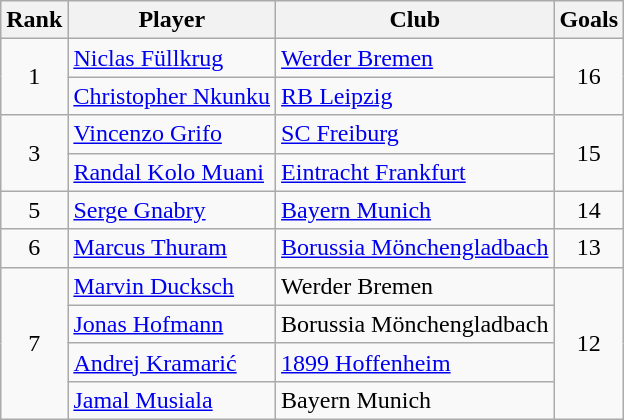<table class="wikitable sortable" style="text-align:center">
<tr>
<th>Rank</th>
<th>Player</th>
<th>Club</th>
<th>Goals</th>
</tr>
<tr>
<td rowspan=2>1</td>
<td align=left> <a href='#'>Niclas Füllkrug</a></td>
<td align=left><a href='#'>Werder Bremen</a></td>
<td rowspan=2>16</td>
</tr>
<tr>
<td align="left"> <a href='#'>Christopher Nkunku</a></td>
<td align="left"><a href='#'>RB Leipzig</a></td>
</tr>
<tr>
<td rowspan=2>3</td>
<td align=left> <a href='#'>Vincenzo Grifo</a></td>
<td align=left><a href='#'>SC Freiburg</a></td>
<td rowspan=2>15</td>
</tr>
<tr>
<td align=left> <a href='#'>Randal Kolo Muani</a></td>
<td align=left><a href='#'>Eintracht Frankfurt</a></td>
</tr>
<tr>
<td>5</td>
<td align="left"> <a href='#'>Serge Gnabry</a></td>
<td align="left"><a href='#'>Bayern Munich</a></td>
<td>14</td>
</tr>
<tr>
<td>6</td>
<td align=left> <a href='#'>Marcus Thuram</a></td>
<td align=left><a href='#'>Borussia Mönchengladbach</a></td>
<td>13</td>
</tr>
<tr>
<td rowspan=4>7</td>
<td align=left> <a href='#'>Marvin Ducksch</a></td>
<td align=left>Werder Bremen</td>
<td rowspan=4>12</td>
</tr>
<tr>
<td align=left> <a href='#'>Jonas Hofmann</a></td>
<td align=left>Borussia Mönchengladbach</td>
</tr>
<tr>
<td align=left> <a href='#'>Andrej Kramarić</a></td>
<td align=left><a href='#'>1899 Hoffenheim</a></td>
</tr>
<tr>
<td align=left> <a href='#'>Jamal Musiala</a></td>
<td align=left>Bayern Munich</td>
</tr>
</table>
